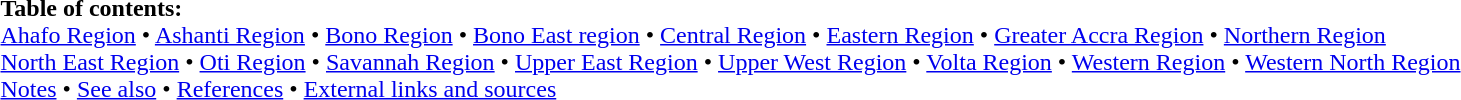<table style="margin: 0 auto;" border="0" align="left">
<tr>
<td><strong>Table of contents:</strong><br><a href='#'>Ahafo Region</a> • <a href='#'>Ashanti Region</a> • <a href='#'>Bono Region</a> • <a href='#'>Bono East region</a> • <a href='#'>Central Region</a> • <a href='#'>Eastern Region</a> • <a href='#'>Greater Accra Region</a> • <a href='#'>Northern Region</a>
<br>
<a href='#'>North East Region</a> • <a href='#'>Oti Region</a> • <a href='#'>Savannah Region</a> • <a href='#'>Upper East Region</a> • <a href='#'>Upper West Region</a> • <a href='#'>Volta Region</a> • <a href='#'>Western Region</a> • <a href='#'>Western North Region</a>
<br>
<a href='#'>Notes</a> • <a href='#'>See also</a> • <a href='#'>References</a> • <a href='#'>External links and sources</a></td>
</tr>
</table>
